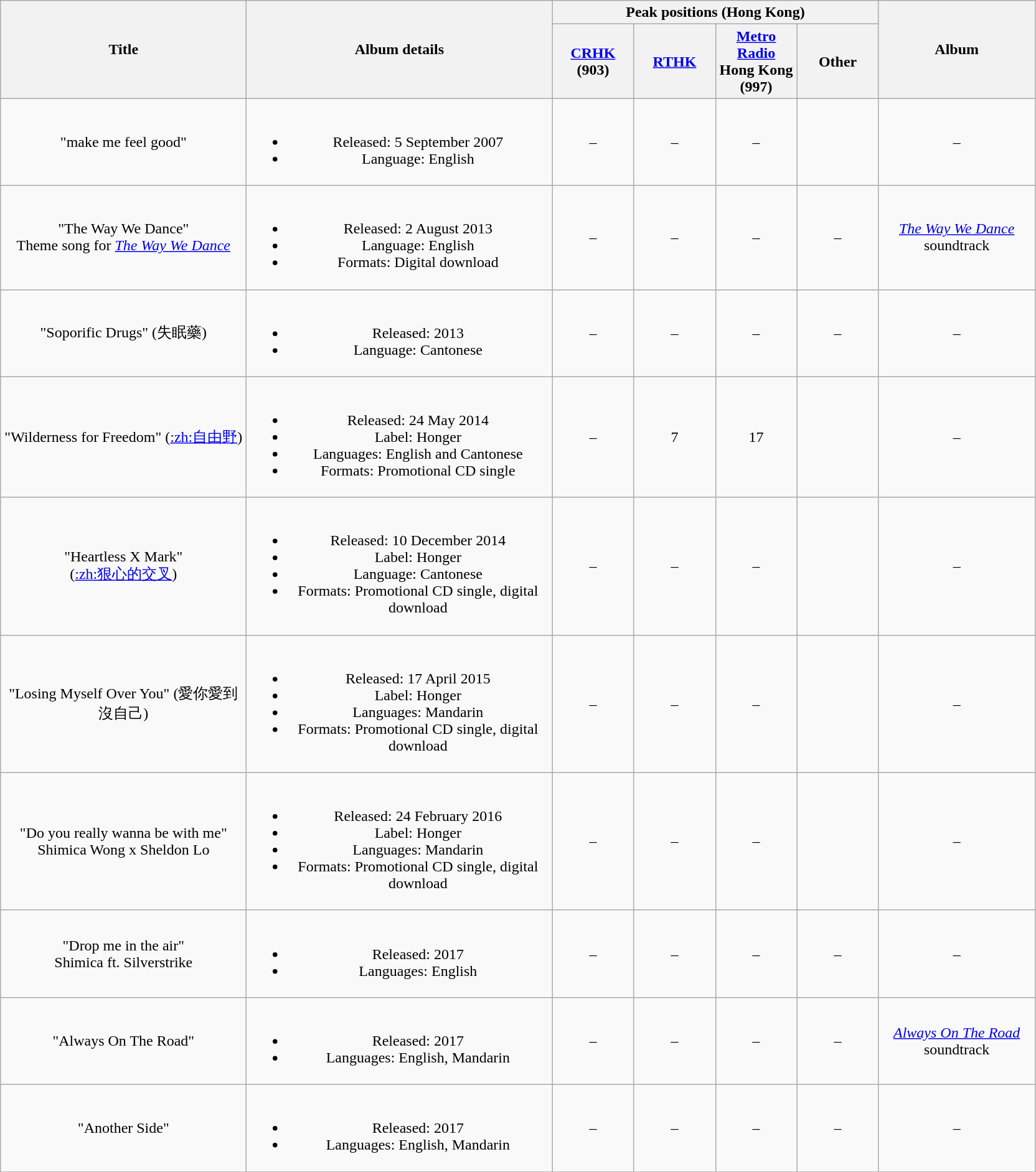<table class="wikitable plainrowheaders" style="text-align:center">
<tr>
<th style="width:16em;" rowspan="2">Title</th>
<th style="width:20em;" rowspan="2">Album details</th>
<th colspan="4">Peak positions (Hong Kong)</th>
<th rowspan=2; style="width:10em;">Album</th>
</tr>
<tr>
<th style="width:5em;"><a href='#'>CRHK</a><br>(903)</th>
<th style="width:5em;"><a href='#'>RTHK</a></th>
<th style="width:5em;"><a href='#'>Metro Radio</a> Hong Kong<br>(997)</th>
<th style="width:5em;">Other</th>
</tr>
<tr>
<td>"make me feel good"</td>
<td><br><ul><li>Released: 5 September 2007</li><li>Language: English</li></ul></td>
<td>–</td>
<td>–</td>
<td>–</td>
<td></td>
<td>–</td>
</tr>
<tr>
<td>"The Way We Dance"<br>Theme song for <em><a href='#'>The Way We Dance</a></em></td>
<td><br><ul><li>Released: 2 August 2013</li><li>Language: English</li><li>Formats: Digital download</li></ul></td>
<td>–</td>
<td>–</td>
<td>–</td>
<td>–</td>
<td><em><a href='#'>The Way We Dance</a></em> soundtrack</td>
</tr>
<tr>
<td>"Soporific Drugs" (失眠藥)</td>
<td><br><ul><li>Released: 2013</li><li>Language: Cantonese</li></ul></td>
<td>–</td>
<td>–</td>
<td>–</td>
<td>–</td>
<td>–</td>
</tr>
<tr>
<td>"Wilderness for Freedom" (<a href='#'>:zh:自由野</a>)</td>
<td><br><ul><li>Released: 24 May 2014</li><li>Label: Honger</li><li>Languages: English and Cantonese</li><li>Formats: Promotional CD single</li></ul></td>
<td>–</td>
<td>7</td>
<td>17</td>
<td></td>
<td>–</td>
</tr>
<tr>
<td>"Heartless X Mark"<br>(<a href='#'>:zh:狠心的交叉</a>)</td>
<td><br><ul><li>Released: 10 December 2014</li><li>Label: Honger</li><li>Language: Cantonese</li><li>Formats: Promotional CD single, digital download</li></ul></td>
<td>–</td>
<td>–</td>
<td>–</td>
<td></td>
<td>–</td>
</tr>
<tr>
<td>"Losing Myself Over You" (愛你愛到沒自己)</td>
<td><br><ul><li>Released: 17 April 2015</li><li>Label: Honger</li><li>Languages: Mandarin</li><li>Formats: Promotional CD single, digital download</li></ul></td>
<td>–</td>
<td>–</td>
<td>–</td>
<td></td>
<td>–</td>
</tr>
<tr>
<td>"Do you really wanna be with me"<br>Shimica Wong x Sheldon Lo</td>
<td><br><ul><li>Released: 24 February 2016</li><li>Label: Honger</li><li>Languages: Mandarin</li><li>Formats: Promotional CD single, digital download</li></ul></td>
<td>–</td>
<td>–</td>
<td>–</td>
<td></td>
<td>–</td>
</tr>
<tr>
<td>"Drop me in the air"<br>Shimica ft. Silverstrike</td>
<td><br><ul><li>Released: 2017</li><li>Languages: English</li></ul></td>
<td>–</td>
<td>–</td>
<td>–</td>
<td>–</td>
<td>–</td>
</tr>
<tr>
<td>"Always On The Road"</td>
<td><br><ul><li>Released: 2017</li><li>Languages: English, Mandarin</li></ul></td>
<td>–</td>
<td>–</td>
<td>–</td>
<td>–</td>
<td><em><a href='#'>Always On The Road</a></em> soundtrack</td>
</tr>
<tr>
<td>"Another Side"</td>
<td><br><ul><li>Released: 2017</li><li>Languages: English, Mandarin</li></ul></td>
<td>–</td>
<td>–</td>
<td>–</td>
<td>–</td>
<td>–</td>
</tr>
<tr>
</tr>
</table>
